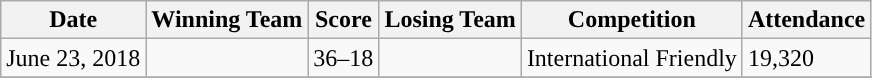<table class="wikitable">
<tr>
<th style="text-align:center; ">Date</th>
<th style="text-align:center; ">Winning Team</th>
<th style="text-align:center; ">Score</th>
<th style="text-align:center; ">Losing Team</th>
<th style="text-align:center; ">Competition</th>
<th style="text-align:center; ">Attendance</th>
</tr>
<tr>
<td>June 23, 2018</td>
<td><strong></strong></td>
<td>36–18</td>
<td></td>
<td>International Friendly</td>
<td>19,320</td>
</tr>
<tr>
</tr>
</table>
